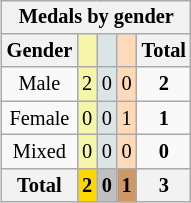<table class=wikitable style=font-size:85%;float:right;text-align:center>
<tr>
<th colspan=5>Medals by gender</th>
</tr>
<tr>
<th>Gender</th>
<td bgcolor=F7F6A8></td>
<td bgcolor=DCE5E5></td>
<td bgcolor=FFDAB9></td>
<th>Total</th>
</tr>
<tr>
<td>Male</td>
<td bgcolor=F7F6A8>2</td>
<td bgcolor=DCE5E5>0</td>
<td bgcolor=FFDAB9>0</td>
<td><strong>2</strong></td>
</tr>
<tr>
<td>Female</td>
<td bgcolor=F7F6A8>0</td>
<td bgcolor=DCE5E5>0</td>
<td bgcolor=FFDAB9>1</td>
<td><strong>1</strong></td>
</tr>
<tr>
<td>Mixed</td>
<td bgcolor=F7F6A8>0</td>
<td bgcolor=DCE5E5>0</td>
<td bgcolor=FFDAB9>0</td>
<td><strong>0</strong></td>
</tr>
<tr>
<th>Total</th>
<th style=background:gold>2</th>
<th style=background:silver>0</th>
<th style=background:#c96>1</th>
<th>3</th>
</tr>
</table>
